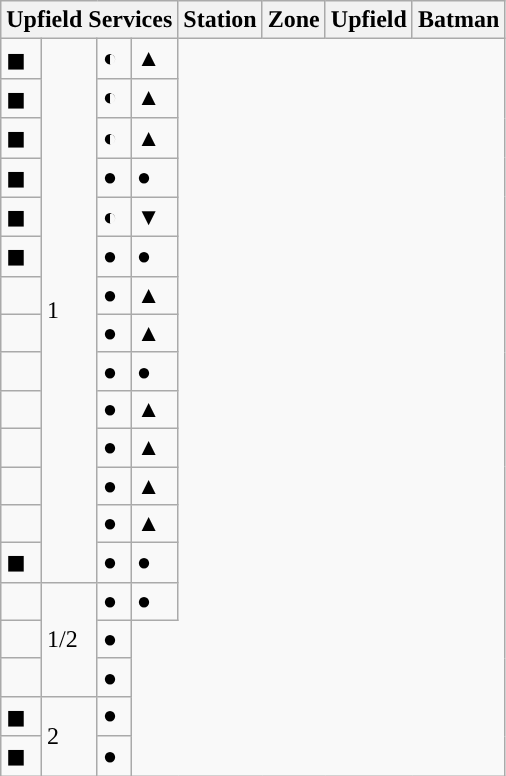<table class="wikitable defaultcenter col1left">
<tr>
<th colspan="4" style="background:#">Upfield Services</th>
<th>Station</th>
<th>Zone</th>
<th>Upfield</th>
<th>Batman</th>
</tr>
<tr>
<td>◼ </td>
<td rowspan="14">1</td>
<td>◐</td>
<td>▲</td>
</tr>
<tr>
<td>◼ </td>
<td>◐</td>
<td>▲</td>
</tr>
<tr>
<td>◼ </td>
<td>◐</td>
<td>▲</td>
</tr>
<tr>
<td>◼ </td>
<td>●</td>
<td>●</td>
</tr>
<tr>
<td>◼ </td>
<td>◐</td>
<td>▼</td>
</tr>
<tr>
<td>◼ </td>
<td>●</td>
<td>●</td>
</tr>
<tr>
<td> </td>
<td>●</td>
<td>▲</td>
</tr>
<tr>
<td> </td>
<td>●</td>
<td>▲</td>
</tr>
<tr>
<td> </td>
<td>●</td>
<td>●</td>
</tr>
<tr>
<td> </td>
<td>●</td>
<td>▲</td>
</tr>
<tr>
<td> </td>
<td>●</td>
<td>▲</td>
</tr>
<tr>
<td> </td>
<td>●</td>
<td>▲</td>
</tr>
<tr>
<td> </td>
<td>●</td>
<td>▲</td>
</tr>
<tr>
<td>◼ </td>
<td>●</td>
<td>●</td>
</tr>
<tr>
<td> </td>
<td rowspan="3">1/2</td>
<td>●</td>
<td>●</td>
</tr>
<tr>
<td> </td>
<td>●</td>
</tr>
<tr>
<td> </td>
<td>●</td>
</tr>
<tr>
<td>◼ </td>
<td rowspan="2">2</td>
<td>●</td>
</tr>
<tr>
<td>◼ </td>
<td>●</td>
</tr>
</table>
